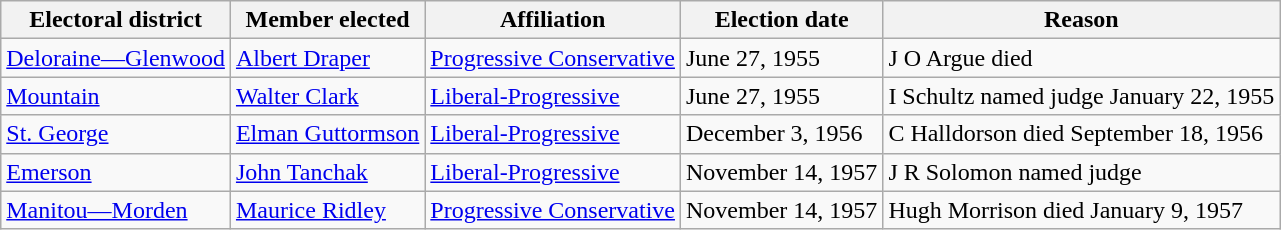<table class="wikitable sortable">
<tr>
<th>Electoral district</th>
<th>Member elected</th>
<th>Affiliation</th>
<th>Election date</th>
<th>Reason</th>
</tr>
<tr>
<td><a href='#'>Deloraine—Glenwood</a></td>
<td><a href='#'>Albert Draper</a></td>
<td><a href='#'>Progressive Conservative</a></td>
<td>June 27, 1955</td>
<td>J O Argue died</td>
</tr>
<tr>
<td><a href='#'>Mountain</a></td>
<td><a href='#'>Walter Clark</a></td>
<td><a href='#'>Liberal-Progressive</a></td>
<td>June 27, 1955</td>
<td>I Schultz named judge January 22, 1955 </td>
</tr>
<tr>
<td><a href='#'>St. George</a></td>
<td><a href='#'>Elman Guttormson</a></td>
<td><a href='#'>Liberal-Progressive</a></td>
<td>December 3, 1956</td>
<td>C Halldorson died September 18, 1956</td>
</tr>
<tr>
<td><a href='#'>Emerson</a></td>
<td><a href='#'>John Tanchak</a></td>
<td><a href='#'>Liberal-Progressive</a></td>
<td>November 14, 1957</td>
<td>J R Solomon named judge</td>
</tr>
<tr>
<td><a href='#'>Manitou—Morden</a></td>
<td><a href='#'>Maurice Ridley</a></td>
<td><a href='#'>Progressive Conservative</a></td>
<td>November 14, 1957</td>
<td>Hugh Morrison died January 9, 1957</td>
</tr>
</table>
